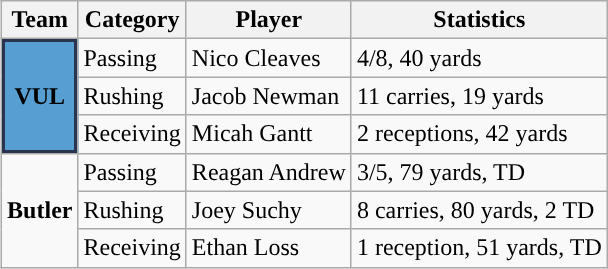<table class="wikitable" style="float: right;">
<tr>
<th>Team</th>
<th>Category</th>
<th>Player</th>
<th>Statistics</th>
</tr>
<tr>
<td rowspan=3 style="background-color:#579FD3;color:#000000;box-shadow: inset 2px 2px 0 #2A344E, inset -2px -2px 0 #2A344E; text-align:center;"><strong>VUL</strong></td>
<td>Passing</td>
<td>Nico Cleaves</td>
<td>4/8, 40 yards</td>
</tr>
<tr>
<td>Rushing</td>
<td>Jacob Newman</td>
<td>11 carries, 19 yards</td>
</tr>
<tr>
<td>Receiving</td>
<td>Micah Gantt</td>
<td>2 receptions, 42 yards</td>
</tr>
<tr>
<td rowspan=3><strong>Butler</strong></td>
<td>Passing</td>
<td>Reagan Andrew</td>
<td>3/5, 79 yards, TD</td>
</tr>
<tr>
<td>Rushing</td>
<td>Joey Suchy</td>
<td>8 carries, 80 yards, 2 TD</td>
</tr>
<tr>
<td>Receiving</td>
<td>Ethan Loss</td>
<td>1 reception, 51 yards, TD</td>
</tr>
</table>
